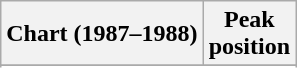<table class="wikitable sortable plainrowheaders" style="text-align:center">
<tr>
<th scope="col">Chart (1987–1988)</th>
<th scope="col">Peak<br>position</th>
</tr>
<tr>
</tr>
<tr>
</tr>
</table>
